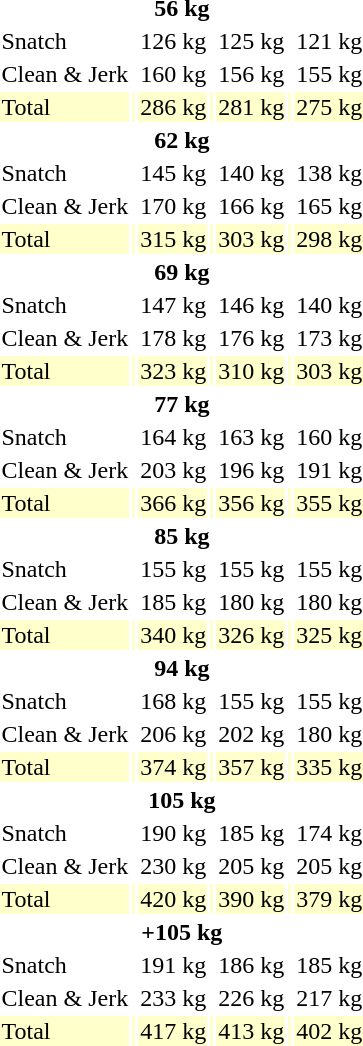<table>
<tr>
<th colspan=7>56 kg</th>
</tr>
<tr>
<td>Snatch</td>
<td></td>
<td>126 kg</td>
<td></td>
<td>125 kg</td>
<td></td>
<td>121 kg</td>
</tr>
<tr>
<td>Clean & Jerk</td>
<td></td>
<td>160 kg</td>
<td></td>
<td>156 kg</td>
<td></td>
<td>155 kg</td>
</tr>
<tr bgcolor=ffffcc>
<td>Total</td>
<td></td>
<td>286 kg</td>
<td></td>
<td>281 kg</td>
<td></td>
<td>275 kg</td>
</tr>
<tr>
<th colspan=7>62 kg</th>
</tr>
<tr>
<td>Snatch</td>
<td></td>
<td>145 kg</td>
<td></td>
<td>140 kg</td>
<td></td>
<td>138 kg</td>
</tr>
<tr>
<td>Clean & Jerk</td>
<td></td>
<td>170 kg</td>
<td></td>
<td>166 kg</td>
<td></td>
<td>165 kg</td>
</tr>
<tr bgcolor=ffffcc>
<td>Total</td>
<td></td>
<td>315 kg</td>
<td></td>
<td>303 kg</td>
<td></td>
<td>298 kg</td>
</tr>
<tr>
<th colspan=7>69 kg</th>
</tr>
<tr>
<td>Snatch</td>
<td></td>
<td>147 kg</td>
<td></td>
<td>146 kg</td>
<td></td>
<td>140 kg</td>
</tr>
<tr>
<td>Clean & Jerk</td>
<td></td>
<td>178 kg</td>
<td></td>
<td>176 kg</td>
<td></td>
<td>173 kg</td>
</tr>
<tr bgcolor=ffffcc>
<td>Total</td>
<td></td>
<td>323 kg</td>
<td></td>
<td>310 kg</td>
<td></td>
<td>303 kg</td>
</tr>
<tr>
<th colspan=7>77 kg</th>
</tr>
<tr>
<td>Snatch</td>
<td></td>
<td>164 kg</td>
<td></td>
<td>163 kg</td>
<td></td>
<td>160 kg</td>
</tr>
<tr>
<td>Clean & Jerk</td>
<td></td>
<td>203 kg</td>
<td></td>
<td>196 kg</td>
<td></td>
<td>191 kg</td>
</tr>
<tr bgcolor=ffffcc>
<td>Total</td>
<td></td>
<td>366 kg</td>
<td></td>
<td>356 kg</td>
<td></td>
<td>355 kg</td>
</tr>
<tr>
<th colspan=7>85 kg</th>
</tr>
<tr>
<td>Snatch</td>
<td></td>
<td>155 kg</td>
<td></td>
<td>155 kg</td>
<td></td>
<td>155 kg</td>
</tr>
<tr>
<td>Clean & Jerk</td>
<td></td>
<td>185 kg</td>
<td></td>
<td>180 kg</td>
<td></td>
<td>180 kg</td>
</tr>
<tr bgcolor=ffffcc>
<td>Total</td>
<td></td>
<td>340 kg</td>
<td></td>
<td>326 kg</td>
<td></td>
<td>325 kg</td>
</tr>
<tr>
<th colspan=7>94 kg</th>
</tr>
<tr>
<td>Snatch</td>
<td></td>
<td>168 kg</td>
<td></td>
<td>155 kg</td>
<td></td>
<td>155 kg</td>
</tr>
<tr>
<td>Clean & Jerk</td>
<td></td>
<td>206 kg</td>
<td></td>
<td>202 kg</td>
<td></td>
<td>180 kg</td>
</tr>
<tr bgcolor=ffffcc>
<td>Total</td>
<td></td>
<td>374 kg</td>
<td></td>
<td>357 kg</td>
<td></td>
<td>335 kg</td>
</tr>
<tr>
<th colspan=7>105 kg</th>
</tr>
<tr>
<td>Snatch</td>
<td></td>
<td>190 kg</td>
<td></td>
<td>185 kg</td>
<td></td>
<td>174 kg</td>
</tr>
<tr>
<td>Clean & Jerk</td>
<td></td>
<td>230 kg</td>
<td></td>
<td>205 kg</td>
<td></td>
<td>205 kg</td>
</tr>
<tr bgcolor=ffffcc>
<td>Total</td>
<td></td>
<td>420 kg</td>
<td></td>
<td>390 kg</td>
<td></td>
<td>379 kg</td>
</tr>
<tr>
<th colspan=7>+105 kg</th>
</tr>
<tr>
<td>Snatch</td>
<td></td>
<td>191 kg</td>
<td></td>
<td>186 kg</td>
<td></td>
<td>185 kg</td>
</tr>
<tr>
<td>Clean & Jerk</td>
<td></td>
<td>233 kg</td>
<td></td>
<td>226 kg</td>
<td></td>
<td>217 kg</td>
</tr>
<tr bgcolor=ffffcc>
<td>Total</td>
<td></td>
<td>417 kg</td>
<td></td>
<td>413 kg</td>
<td></td>
<td>402 kg</td>
</tr>
</table>
